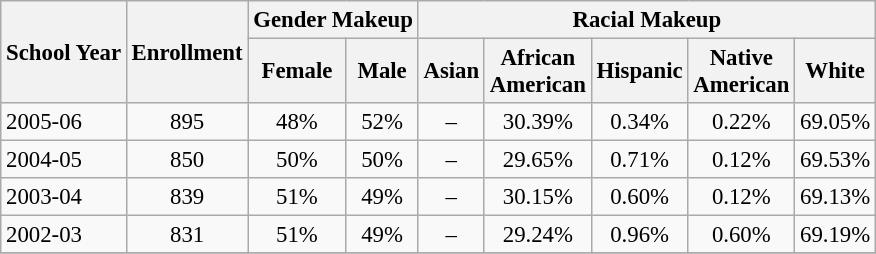<table class="wikitable" style="font-size: 95%;">
<tr>
<th rowspan="2">School Year</th>
<th rowspan="2">Enrollment</th>
<th colspan="2">Gender Makeup</th>
<th colspan="5">Racial Makeup</th>
</tr>
<tr>
<th>Female</th>
<th>Male</th>
<th>Asian</th>
<th>African <br>American</th>
<th>Hispanic</th>
<th>Native <br>American</th>
<th>White</th>
</tr>
<tr>
<td align="left">2005-06</td>
<td align="center">895</td>
<td align="center">48%</td>
<td align="center">52%</td>
<td align="center">–</td>
<td align="center">30.39%</td>
<td align="center">0.34%</td>
<td align="center">0.22%</td>
<td align="center">69.05%</td>
</tr>
<tr>
<td align="left">2004-05</td>
<td align="center">850</td>
<td align="center">50%</td>
<td align="center">50%</td>
<td align="center">–</td>
<td align="center">29.65%</td>
<td align="center">0.71%</td>
<td align="center">0.12%</td>
<td align="center">69.53%</td>
</tr>
<tr>
<td align="left">2003-04</td>
<td align="center">839</td>
<td align="center">51%</td>
<td align="center">49%</td>
<td align="center">–</td>
<td align="center">30.15%</td>
<td align="center">0.60%</td>
<td align="center">0.12%</td>
<td align="center">69.13%</td>
</tr>
<tr>
<td align="left">2002-03</td>
<td align="center">831</td>
<td align="center">51%</td>
<td align="center">49%</td>
<td align="center">–</td>
<td align="center">29.24%</td>
<td align="center">0.96%</td>
<td align="center">0.60%</td>
<td align="center">69.19%</td>
</tr>
<tr>
</tr>
</table>
